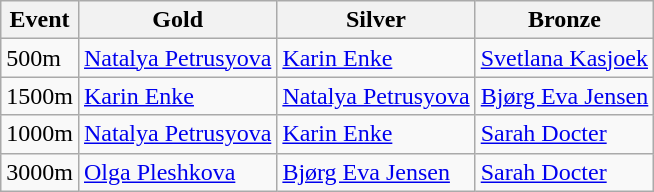<table class="wikitable">
<tr>
<th>Event</th>
<th>Gold<br></th>
<th>Silver<br></th>
<th>Bronze<br></th>
</tr>
<tr>
<td>500m</td>
<td><a href='#'>Natalya Petrusyova</a></td>
<td><a href='#'>Karin Enke</a></td>
<td><a href='#'>Svetlana Kasjoek</a></td>
</tr>
<tr>
<td>1500m</td>
<td><a href='#'>Karin Enke</a></td>
<td><a href='#'>Natalya Petrusyova</a></td>
<td><a href='#'>Bjørg Eva Jensen</a></td>
</tr>
<tr>
<td>1000m</td>
<td><a href='#'>Natalya Petrusyova</a></td>
<td><a href='#'>Karin Enke</a></td>
<td><a href='#'>Sarah Docter</a></td>
</tr>
<tr>
<td>3000m</td>
<td><a href='#'>Olga Pleshkova</a></td>
<td><a href='#'>Bjørg Eva Jensen</a></td>
<td><a href='#'>Sarah Docter</a></td>
</tr>
</table>
